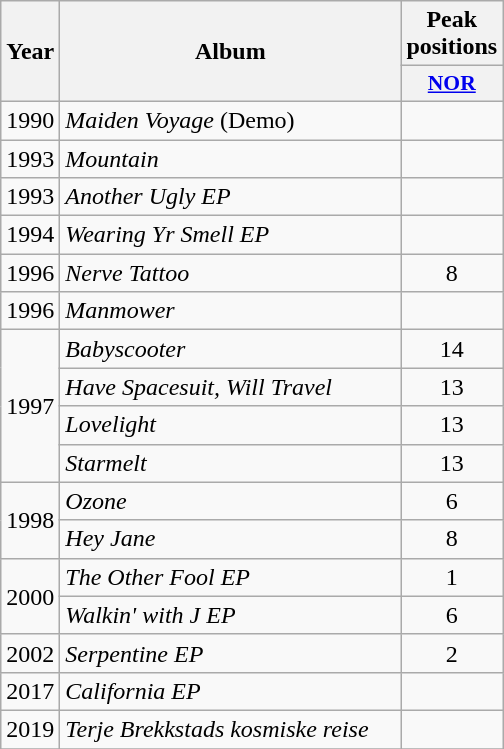<table class="wikitable">
<tr>
<th align="center" rowspan="2" width="10">Year</th>
<th align="center" rowspan="2" width="220">Album</th>
<th align="center" colspan="1" width="20">Peak positions</th>
</tr>
<tr>
<th scope="col" style="width:3em;font-size:90%;"><a href='#'>NOR</a><br></th>
</tr>
<tr>
<td style="text-align:center;">1990</td>
<td><em>Maiden Voyage</em> (Demo)</td>
<td style="text-align:center;"></td>
</tr>
<tr>
<td style="text-align:center;">1993</td>
<td><em>Mountain </em></td>
<td style="text-align:center;"></td>
</tr>
<tr>
<td style="text-align:center;">1993</td>
<td><em>Another Ugly EP </em></td>
<td style="text-align:center;"></td>
</tr>
<tr>
<td style="text-align:center;">1994</td>
<td><em>Wearing Yr Smell EP </em></td>
<td style="text-align:center;"></td>
</tr>
<tr>
<td style="text-align:center;">1996</td>
<td><em>Nerve Tattoo</em></td>
<td style="text-align:center;">8</td>
</tr>
<tr>
<td style="text-align:center;">1996</td>
<td><em>Manmower </em></td>
<td style="text-align:center;"></td>
</tr>
<tr>
<td style="text-align:center;" rowspan=4>1997</td>
<td><em>Babyscooter</em></td>
<td style="text-align:center;">14</td>
</tr>
<tr>
<td><em>Have Spacesuit, Will Travel</em></td>
<td style="text-align:center;">13</td>
</tr>
<tr>
<td><em>Lovelight </em></td>
<td style="text-align:center;">13</td>
</tr>
<tr>
<td><em>Starmelt </em></td>
<td style="text-align:center;">13</td>
</tr>
<tr>
<td style="text-align:center;" rowspan=2>1998</td>
<td><em>Ozone </em></td>
<td style="text-align:center;">6</td>
</tr>
<tr>
<td><em>Hey Jane</em></td>
<td style="text-align:center;">8</td>
</tr>
<tr>
<td style="text-align:center;" rowspan=2>2000</td>
<td><em>The Other Fool EP</em></td>
<td style="text-align:center;">1</td>
</tr>
<tr>
<td><em>Walkin' with J EP</em></td>
<td style="text-align:center;">6</td>
</tr>
<tr>
<td style="text-align:center;" rowspan=1>2002</td>
<td><em>Serpentine EP</em></td>
<td style="text-align:center;">2</td>
</tr>
<tr>
<td style="text-align:center;" rowspan=1>2017</td>
<td><em>California EP</em></td>
<td style="text-align:center;"></td>
</tr>
<tr>
<td style="text-align:center;" rowspan=1>2019</td>
<td><em>Terje Brekkstads kosmiske reise</em></td>
<td style="text-align:center;"></td>
</tr>
<tr>
</tr>
</table>
